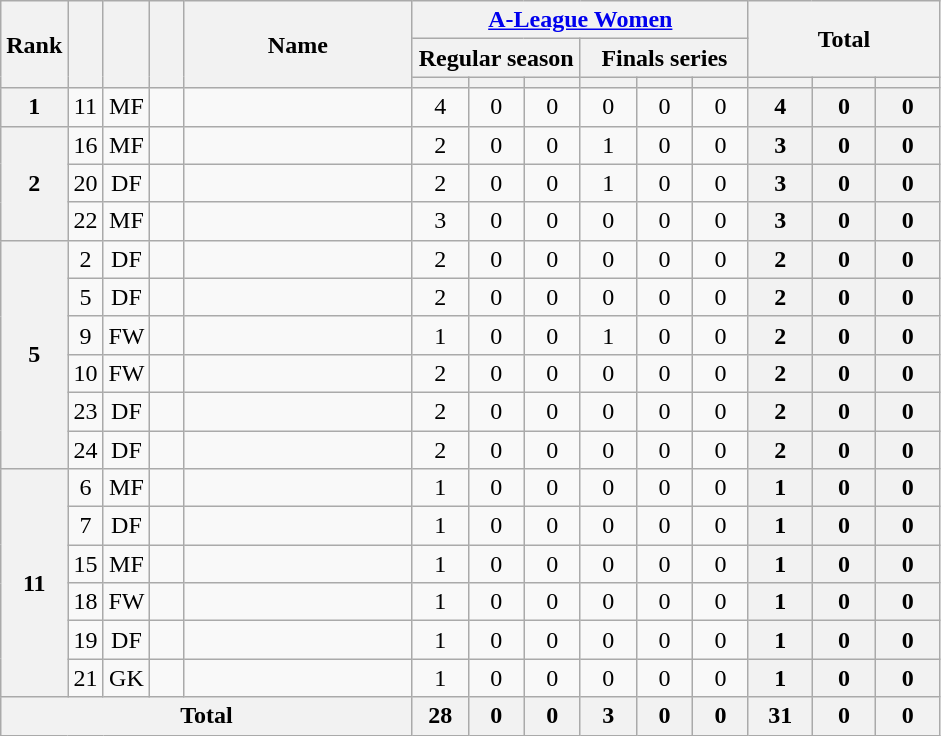<table class="wikitable sortable" style="text-align:center;">
<tr>
<th rowspan="3" width="15">Rank</th>
<th rowspan="3" width="15"></th>
<th rowspan="3" width="15"></th>
<th rowspan="3" width="15"></th>
<th rowspan="3" width="145">Name</th>
<th colspan="6" width="120"><a href='#'>A-League Women</a></th>
<th colspan="3" rowspan="2" width="120">Total</th>
</tr>
<tr>
<th colspan="3">Regular season</th>
<th colspan="3">Finals series</th>
</tr>
<tr>
<th style="width:30px"></th>
<th style="width:30px"></th>
<th style="width:30px"></th>
<th style="width:30px"></th>
<th style="width:30px"></th>
<th style="width:30px"></th>
<th style="width:30px"></th>
<th style="width:30px"></th>
<th style="width:30px"></th>
</tr>
<tr>
<th>1</th>
<td>11</td>
<td>MF</td>
<td></td>
<td align="left"><br></td>
<td>4</td>
<td>0</td>
<td>0<br></td>
<td>0</td>
<td>0</td>
<td>0<br></td>
<th>4</th>
<th>0</th>
<th>0</th>
</tr>
<tr>
<th rowspan="3">2</th>
<td>16</td>
<td>MF</td>
<td></td>
<td align="left"><br></td>
<td>2</td>
<td>0</td>
<td>0<br></td>
<td>1</td>
<td>0</td>
<td>0<br></td>
<th>3</th>
<th>0</th>
<th>0</th>
</tr>
<tr>
<td>20</td>
<td>DF</td>
<td></td>
<td align="left"><br></td>
<td>2</td>
<td>0</td>
<td>0<br></td>
<td>1</td>
<td>0</td>
<td>0<br></td>
<th>3</th>
<th>0</th>
<th>0</th>
</tr>
<tr>
<td>22</td>
<td>MF</td>
<td></td>
<td align="left"><br></td>
<td>3</td>
<td>0</td>
<td>0<br></td>
<td>0</td>
<td>0</td>
<td>0<br></td>
<th>3</th>
<th>0</th>
<th>0</th>
</tr>
<tr>
<th rowspan="6">5</th>
<td>2</td>
<td>DF</td>
<td></td>
<td align="left"><br></td>
<td>2</td>
<td>0</td>
<td>0<br></td>
<td>0</td>
<td>0</td>
<td>0<br></td>
<th>2</th>
<th>0</th>
<th>0</th>
</tr>
<tr>
<td>5</td>
<td>DF</td>
<td></td>
<td align="left"><br></td>
<td>2</td>
<td>0</td>
<td>0<br></td>
<td>0</td>
<td>0</td>
<td>0<br></td>
<th>2</th>
<th>0</th>
<th>0</th>
</tr>
<tr>
<td>9</td>
<td>FW</td>
<td></td>
<td align="left"><br></td>
<td>1</td>
<td>0</td>
<td>0<br></td>
<td>1</td>
<td>0</td>
<td>0<br></td>
<th>2</th>
<th>0</th>
<th>0</th>
</tr>
<tr>
<td>10</td>
<td>FW</td>
<td></td>
<td align="left"><br></td>
<td>2</td>
<td>0</td>
<td>0<br></td>
<td>0</td>
<td>0</td>
<td>0<br></td>
<th>2</th>
<th>0</th>
<th>0</th>
</tr>
<tr>
<td>23</td>
<td>DF</td>
<td></td>
<td align="left"><br></td>
<td>2</td>
<td>0</td>
<td>0<br></td>
<td>0</td>
<td>0</td>
<td>0<br></td>
<th>2</th>
<th>0</th>
<th>0</th>
</tr>
<tr>
<td>24</td>
<td>DF</td>
<td></td>
<td align="left"><br></td>
<td>2</td>
<td>0</td>
<td>0<br></td>
<td>0</td>
<td>0</td>
<td>0<br></td>
<th>2</th>
<th>0</th>
<th>0</th>
</tr>
<tr>
<th rowspan="6">11</th>
<td>6</td>
<td>MF</td>
<td></td>
<td align="left"><br></td>
<td>1</td>
<td>0</td>
<td>0<br></td>
<td>0</td>
<td>0</td>
<td>0<br></td>
<th>1</th>
<th>0</th>
<th>0</th>
</tr>
<tr>
<td>7</td>
<td>DF</td>
<td></td>
<td align="left"><br></td>
<td>1</td>
<td>0</td>
<td>0<br></td>
<td>0</td>
<td>0</td>
<td>0<br></td>
<th>1</th>
<th>0</th>
<th>0</th>
</tr>
<tr>
<td>15</td>
<td>MF</td>
<td></td>
<td align="left"><br></td>
<td>1</td>
<td>0</td>
<td>0<br></td>
<td>0</td>
<td>0</td>
<td>0<br></td>
<th>1</th>
<th>0</th>
<th>0</th>
</tr>
<tr>
<td>18</td>
<td>FW</td>
<td></td>
<td align="left"><br></td>
<td>1</td>
<td>0</td>
<td>0<br></td>
<td>0</td>
<td>0</td>
<td>0<br></td>
<th>1</th>
<th>0</th>
<th>0</th>
</tr>
<tr>
<td>19</td>
<td>DF</td>
<td></td>
<td align="left"><br></td>
<td>1</td>
<td>0</td>
<td>0<br></td>
<td>0</td>
<td>0</td>
<td>0<br></td>
<th>1</th>
<th>0</th>
<th>0</th>
</tr>
<tr>
<td>21</td>
<td>GK</td>
<td></td>
<td align="left"><br></td>
<td>1</td>
<td>0</td>
<td>0<br></td>
<td>0</td>
<td>0</td>
<td>0<br></td>
<th>1</th>
<th>0</th>
<th>0</th>
</tr>
<tr>
<th colspan="5">Total<br></th>
<th>28</th>
<th>0</th>
<th>0<br></th>
<th>3</th>
<th>0</th>
<th>0<br></th>
<th>31</th>
<th>0</th>
<th>0</th>
</tr>
</table>
